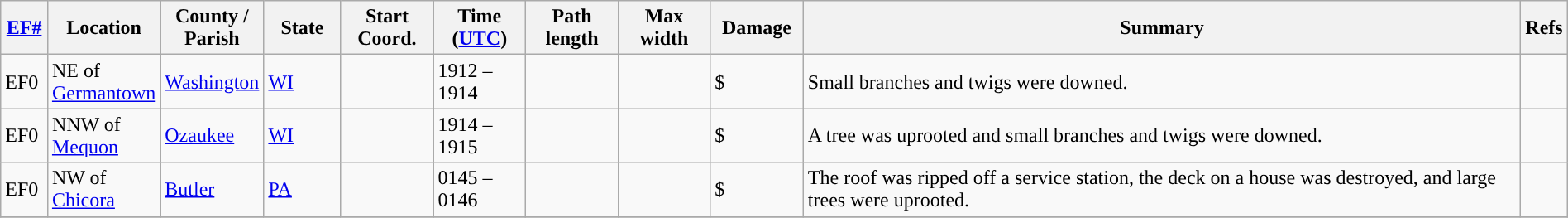<table class="wikitable sortable" style="width:100%;">
<tr>
<th scope="col" width="3%" align="center"><a href='#'>EF#</a></th>
<th scope="col" width="7%" align="center" class="unsortable">Location</th>
<th scope="col" width="6%" align="center" class="unsortable">County / Parish</th>
<th scope="col" width="5%" align="center">State</th>
<th scope="col" width="6%" align="center">Start Coord.</th>
<th scope="col" width="6%" align="center">Time (<a href='#'>UTC</a>)</th>
<th scope="col" width="6%" align="center">Path length</th>
<th scope="col" width="6%" align="center">Max width</th>
<th scope="col" width="6%" align="center">Damage</th>
<th scope="col" width="48%" class="unsortable" align="center">Summary</th>
<th scope="col" width="48%" class="unsortable" align="center">Refs</th>
</tr>
<tr>
<td>EF0</td>
<td>NE of <a href='#'>Germantown</a></td>
<td><a href='#'>Washington</a></td>
<td><a href='#'>WI</a></td>
<td></td>
<td>1912 – 1914</td>
<td></td>
<td></td>
<td>$</td>
<td>Small branches and twigs were downed.</td>
<td></td>
</tr>
<tr>
<td>EF0</td>
<td>NNW of <a href='#'>Mequon</a></td>
<td><a href='#'>Ozaukee</a></td>
<td><a href='#'>WI</a></td>
<td></td>
<td>1914 – 1915</td>
<td></td>
<td></td>
<td>$</td>
<td>A tree was uprooted and small branches and twigs were downed.</td>
<td></td>
</tr>
<tr>
<td>EF0</td>
<td>NW of <a href='#'>Chicora</a></td>
<td><a href='#'>Butler</a></td>
<td><a href='#'>PA</a></td>
<td></td>
<td>0145 – 0146</td>
<td></td>
<td></td>
<td>$</td>
<td>The roof was ripped off a service station, the deck on a house was destroyed, and large trees were uprooted.</td>
<td></td>
</tr>
<tr>
</tr>
</table>
